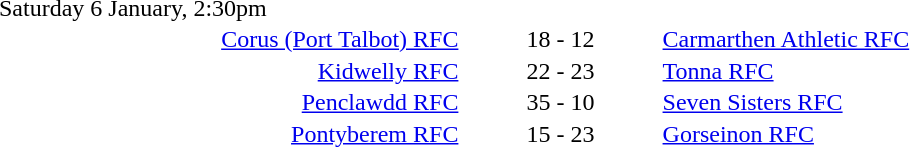<table style="width:70%;" cellspacing="1">
<tr>
<th width=35%></th>
<th width=15%></th>
<th></th>
</tr>
<tr>
<td>Saturday 6 January, 2:30pm</td>
</tr>
<tr>
<td align=right><a href='#'>Corus (Port Talbot) RFC</a></td>
<td align=center>18 - 12</td>
<td><a href='#'>Carmarthen Athletic RFC</a></td>
</tr>
<tr>
<td align=right><a href='#'>Kidwelly RFC</a></td>
<td align=center>22 - 23</td>
<td><a href='#'>Tonna RFC</a></td>
</tr>
<tr>
<td align=right><a href='#'>Penclawdd RFC</a></td>
<td align=center>35 - 10</td>
<td><a href='#'>Seven Sisters RFC</a></td>
</tr>
<tr>
<td align=right><a href='#'>Pontyberem RFC</a></td>
<td align=center>15 - 23</td>
<td><a href='#'>Gorseinon RFC</a></td>
</tr>
</table>
